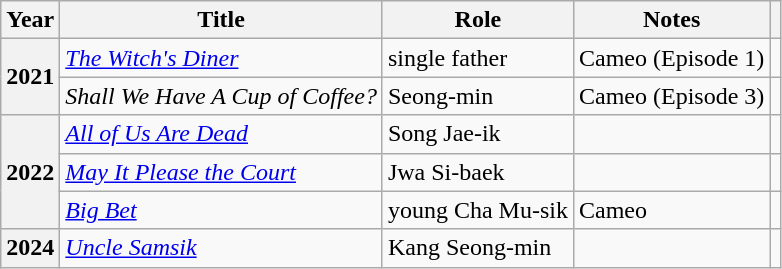<table class="wikitable plainrowheaders">
<tr>
<th scope="col">Year</th>
<th scope="col">Title</th>
<th scope="col">Role</th>
<th scope="col">Notes</th>
<th scope="col" class="unsortable"></th>
</tr>
<tr>
<th scope="row" rowspan="2">2021</th>
<td><em><a href='#'>The Witch's Diner</a></em></td>
<td>single father</td>
<td>Cameo (Episode 1)</td>
<td style="text-align:center"></td>
</tr>
<tr>
<td><em>Shall We Have A Cup of Coffee?</em></td>
<td>Seong-min</td>
<td>Cameo (Episode 3)</td>
<td style="text-align:center"></td>
</tr>
<tr>
<th scope="row"  rowspan="3">2022</th>
<td><em><a href='#'>All of Us Are Dead</a></em></td>
<td>Song Jae-ik</td>
<td></td>
<td style="text-align:center"></td>
</tr>
<tr>
<td><em><a href='#'>May It Please the Court</a></em></td>
<td>Jwa Si-baek</td>
<td></td>
<td style="text-align:center"></td>
</tr>
<tr>
<td><em><a href='#'>Big Bet</a></em></td>
<td>young Cha Mu-sik</td>
<td>Cameo</td>
<td style="text-align:center"></td>
</tr>
<tr>
<th scope="row">2024</th>
<td><em><a href='#'>Uncle Samsik</a></em></td>
<td>Kang Seong-min</td>
<td></td>
<td style="text-align:center"></td>
</tr>
</table>
